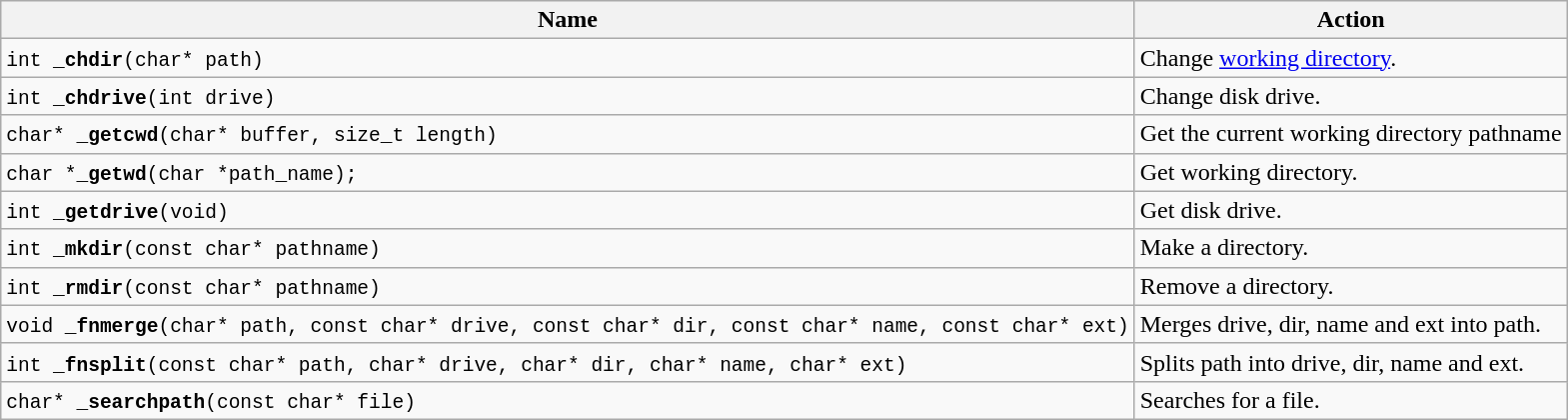<table class="wikitable">
<tr>
<th>Name</th>
<th>Action</th>
</tr>
<tr>
<td><code>int <strong>_chdir</strong>(char* path)</code></td>
<td>Change <a href='#'>working directory</a>.</td>
</tr>
<tr>
<td><code>int <strong>_chdrive</strong>(int drive)</code></td>
<td>Change disk drive.</td>
</tr>
<tr>
<td><code>char* <strong>_getcwd</strong>(char* buffer, size_t length)</code></td>
<td>Get the current working directory pathname</td>
</tr>
<tr>
<td><code>char *<strong>_getwd</strong>(char *path_name);</code></td>
<td>Get working directory.</td>
</tr>
<tr>
<td><code>int <strong>_getdrive</strong>(void)</code></td>
<td>Get disk drive.</td>
</tr>
<tr>
<td><code>int <strong>_mkdir</strong>(const char* pathname)</code></td>
<td>Make a directory.</td>
</tr>
<tr>
<td><code>int <strong>_rmdir</strong>(const char* pathname)</code></td>
<td>Remove a directory.</td>
</tr>
<tr>
<td><code>void <strong>_fnmerge</strong>(char* path, const char* drive, const char* dir, const char* name, const char* ext)</code></td>
<td>Merges drive, dir, name and ext into path.</td>
</tr>
<tr>
<td><code>int <strong>_fnsplit</strong>(const char* path, char* drive, char* dir, char* name, char* ext)</code></td>
<td>Splits path into drive, dir, name and ext.</td>
</tr>
<tr>
<td><code>char* <strong>_searchpath</strong>(const char* file)</code></td>
<td>Searches for a file.</td>
</tr>
</table>
